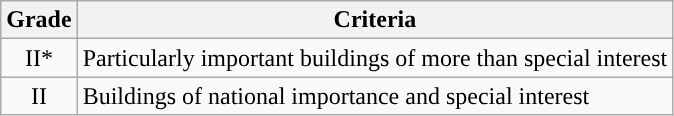<table class="wikitable">
<tr>
<th>Grade</th>
<th>Criteria</th>
</tr>
<tr>
<td align="center" >II*</td>
<td>Particularly important buildings of more than special interest</td>
</tr>
<tr>
<td align="center" >II</td>
<td>Buildings of national importance and special interest</td>
</tr>
</table>
